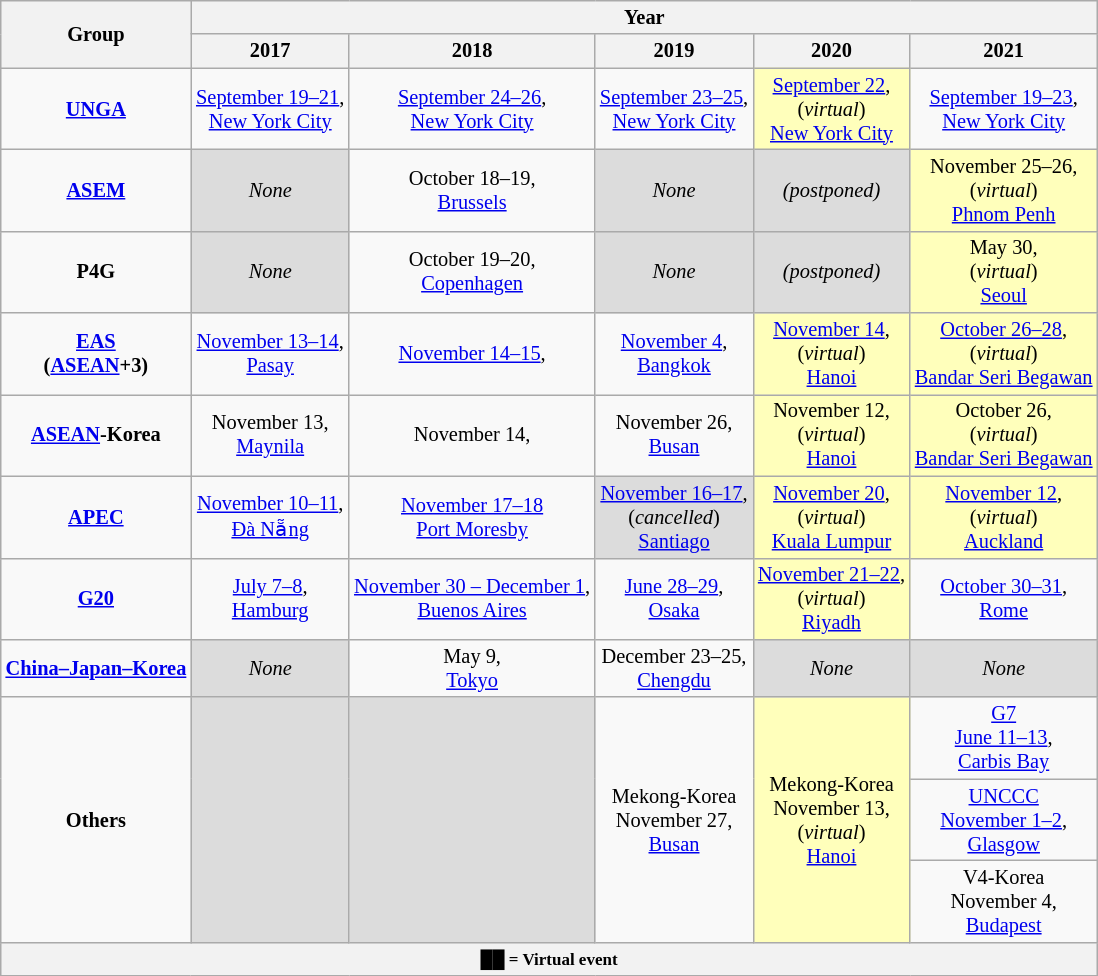<table class="wikitable" style="margin:1em auto; font-size:85%; text-align:center;">
<tr>
<th rowspan="2">Group</th>
<th colspan="5">Year</th>
</tr>
<tr>
<th>2017</th>
<th>2018</th>
<th>2019</th>
<th>2020</th>
<th>2021</th>
</tr>
<tr>
<td><strong><a href='#'>UNGA</a></strong></td>
<td><a href='#'>September 19–21</a>,<br> <a href='#'>New York City</a></td>
<td><a href='#'>September 24–26</a>,<br> <a href='#'>New York City</a></td>
<td><a href='#'>September 23–25</a>,<br> <a href='#'>New York City</a></td>
<td style="background:#ffb;"><a href='#'>September 22</a>,<br>(<em>virtual</em>)<br> <a href='#'>New York City</a></td>
<td><a href='#'>September 19–23</a>,<br> <a href='#'>New York City</a></td>
</tr>
<tr>
<td><strong><a href='#'>ASEM</a></strong></td>
<td style="background:#dcdcdc;"><em>None</em></td>
<td>October 18–19,<br> <a href='#'>Brussels</a></td>
<td style="background:#dcdcdc;"><em>None</em></td>
<td style="background:#dcdcdc;"><em>(postponed)</em></td>
<td style="background:#ffb;">November 25–26,<br>(<em>virtual</em>)<br> <a href='#'>Phnom Penh</a></td>
</tr>
<tr>
<td><strong>P4G</strong></td>
<td style="background:#dcdcdc;"><em>None</em></td>
<td>October 19–20,<br> <a href='#'>Copenhagen</a></td>
<td style="background:#dcdcdc;"><em>None</em></td>
<td style="background:#dcdcdc;"><em>(postponed)</em></td>
<td style="background:#ffb;">May 30,<br>(<em>virtual</em>)<br> <a href='#'>Seoul</a></td>
</tr>
<tr>
<td><strong><a href='#'>EAS</a><br>(<a href='#'>ASEAN</a>+3)</strong></td>
<td><a href='#'>November 13–14</a>,<br> <a href='#'>Pasay</a></td>
<td><a href='#'>November 14–15</a>,<br></td>
<td><a href='#'>November 4</a>,<br> <a href='#'>Bangkok</a></td>
<td style="background:#ffb;"><a href='#'>November 14</a>,<br>(<em>virtual</em>)<br> <a href='#'>Hanoi</a></td>
<td style="background:#ffb;"><a href='#'>October 26–28</a>,<br>(<em>virtual</em>)<br> <a href='#'>Bandar Seri Begawan</a></td>
</tr>
<tr>
<td><strong><a href='#'>ASEAN</a>-Korea</strong></td>
<td>November 13,<br> <a href='#'>Maynila</a></td>
<td>November 14,<br></td>
<td>November 26,<br> <a href='#'>Busan</a></td>
<td style="background:#ffb;">November 12,<br>(<em>virtual</em>)<br> <a href='#'>Hanoi</a></td>
<td style="background:#ffb;">October 26,<br>(<em>virtual</em>)<br> <a href='#'>Bandar Seri Begawan</a></td>
</tr>
<tr>
<td><strong><a href='#'>APEC</a></strong></td>
<td><a href='#'>November 10–11</a>,<br> <a href='#'>Đà Nẵng</a></td>
<td><a href='#'>November 17–18</a><br> <a href='#'>Port Moresby</a></td>
<td style="background:#dcdcdc;"><a href='#'>November 16–17</a>,<br>(<em>cancelled</em>)<br> <a href='#'>Santiago</a></td>
<td style="background:#ffb;"><a href='#'>November 20</a>,<br>(<em>virtual</em>)<br> <a href='#'>Kuala Lumpur</a></td>
<td style="background:#ffb;"><a href='#'>November 12</a>,<br>(<em>virtual</em>)<br> <a href='#'>Auckland</a></td>
</tr>
<tr>
<td><strong><a href='#'>G20</a></strong></td>
<td><a href='#'>July 7–8</a>,<br> <a href='#'>Hamburg</a></td>
<td><a href='#'>November 30 – December 1</a>,<br> <a href='#'>Buenos Aires</a></td>
<td><a href='#'>June 28–29</a>,<br> <a href='#'>Osaka</a></td>
<td style="background:#ffb;"><a href='#'>November 21–22</a>,<br>(<em>virtual</em>)<br> <a href='#'>Riyadh</a></td>
<td><a href='#'>October 30–31</a>,<br> <a href='#'>Rome</a></td>
</tr>
<tr>
<td><strong><a href='#'>China–Japan–Korea</a></strong></td>
<td style="background:#dcdcdc;"><em>None</em></td>
<td>May 9,<br> <a href='#'>Tokyo</a></td>
<td>December 23–25,<br> <a href='#'>Chengdu</a></td>
<td style="background:#dcdcdc;"><em>None</em></td>
<td style="background:#dcdcdc;"><em>None</em></td>
</tr>
<tr>
<td rowspan=3><strong>Others</strong></td>
<td rowspan=3 style="background:#dcdcdc;"></td>
<td rowspan=3  style="background:#dcdcdc;"></td>
<td rowspan=3>Mekong-Korea<br>November 27,<br> <a href='#'>Busan</a></td>
<td style="background:#ffb;" rowspan=3>Mekong-Korea<br>November 13,<br>(<em>virtual</em>)<br> <a href='#'>Hanoi</a></td>
<td><a href='#'>G7</a><br><a href='#'>June 11–13</a>,<br> <a href='#'>Carbis Bay</a></td>
</tr>
<tr>
<td><a href='#'>UNCCC</a><br><a href='#'>November 1–2</a>,<br> <a href='#'>Glasgow</a></td>
</tr>
<tr>
<td>V4-Korea<br>November 4,<br> <a href='#'>Budapest</a></td>
</tr>
<tr>
<th colspan="6"><small><span>██</span> = Virtual event</small></th>
</tr>
</table>
